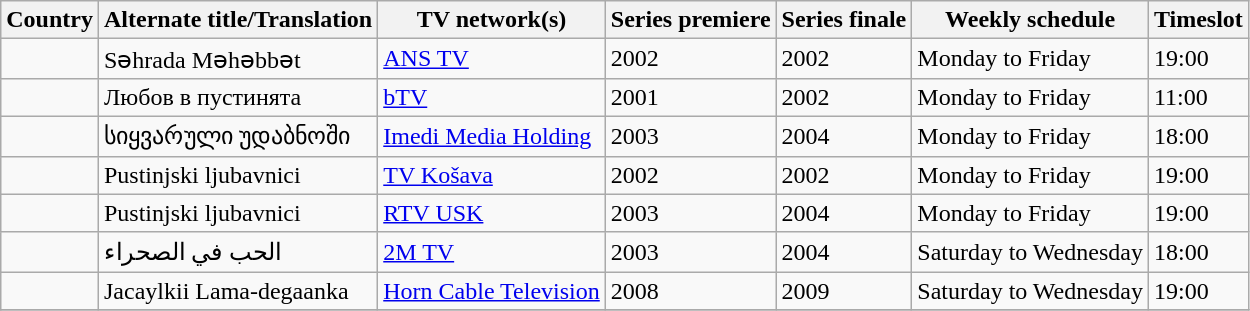<table class="wikitable">
<tr>
<th>Country</th>
<th>Alternate title/Translation</th>
<th>TV network(s)</th>
<th>Series premiere</th>
<th>Series finale</th>
<th>Weekly schedule</th>
<th>Timeslot</th>
</tr>
<tr>
<td></td>
<td>Səhrada Məhəbbət</td>
<td><a href='#'>ANS TV</a></td>
<td>2002</td>
<td>2002</td>
<td>Monday to Friday</td>
<td>19:00</td>
</tr>
<tr>
<td></td>
<td>Любов в пустинята</td>
<td><a href='#'>bTV</a></td>
<td>2001</td>
<td>2002</td>
<td>Monday to Friday</td>
<td>11:00</td>
</tr>
<tr>
<td></td>
<td>სიყვარული უდაბნოში</td>
<td><a href='#'>Imedi Media Holding</a></td>
<td>2003</td>
<td>2004</td>
<td>Monday to Friday</td>
<td>18:00</td>
</tr>
<tr>
<td></td>
<td>Pustinjski ljubavnici</td>
<td><a href='#'>TV Košava</a></td>
<td>2002</td>
<td>2002</td>
<td>Monday to Friday</td>
<td>19:00</td>
</tr>
<tr>
<td></td>
<td>Pustinjski ljubavnici</td>
<td><a href='#'>RTV USK</a></td>
<td>2003</td>
<td>2004</td>
<td>Monday to Friday</td>
<td>19:00</td>
</tr>
<tr>
<td></td>
<td>الحب في الصحراء</td>
<td><a href='#'>2M TV</a></td>
<td>2003</td>
<td>2004</td>
<td>Saturday to Wednesday</td>
<td>18:00</td>
</tr>
<tr>
<td></td>
<td>Jacaylkii Lama-degaanka</td>
<td><a href='#'>Horn Cable Television</a></td>
<td>2008</td>
<td>2009</td>
<td>Saturday to Wednesday</td>
<td>19:00</td>
</tr>
<tr>
</tr>
</table>
